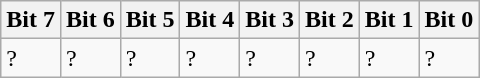<table class="wikitable">
<tr>
<th>Bit 7</th>
<th>Bit 6</th>
<th>Bit 5</th>
<th>Bit 4</th>
<th>Bit 3</th>
<th>Bit 2</th>
<th>Bit 1</th>
<th>Bit 0</th>
</tr>
<tr>
<td>?</td>
<td>?</td>
<td>?</td>
<td>?</td>
<td>?</td>
<td>?</td>
<td>?</td>
<td>?</td>
</tr>
</table>
